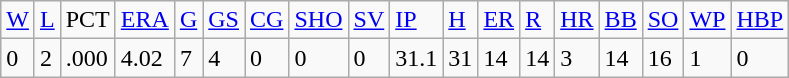<table class="wikitable">
<tr>
<td><a href='#'>W</a></td>
<td><a href='#'>L</a></td>
<td>PCT</td>
<td><a href='#'>ERA</a></td>
<td><a href='#'>G</a></td>
<td><a href='#'>GS</a></td>
<td><a href='#'>CG</a></td>
<td><a href='#'>SHO</a></td>
<td><a href='#'>SV</a></td>
<td><a href='#'>IP</a></td>
<td><a href='#'>H</a></td>
<td><a href='#'>ER</a></td>
<td><a href='#'>R</a></td>
<td><a href='#'>HR</a></td>
<td><a href='#'>BB</a></td>
<td><a href='#'>SO</a></td>
<td><a href='#'>WP</a></td>
<td><a href='#'>HBP</a></td>
</tr>
<tr>
<td>0</td>
<td>2</td>
<td>.000</td>
<td>4.02</td>
<td>7</td>
<td>4</td>
<td>0</td>
<td>0</td>
<td>0</td>
<td>31.1</td>
<td>31</td>
<td>14</td>
<td>14</td>
<td>3</td>
<td>14</td>
<td>16</td>
<td>1</td>
<td>0</td>
</tr>
</table>
